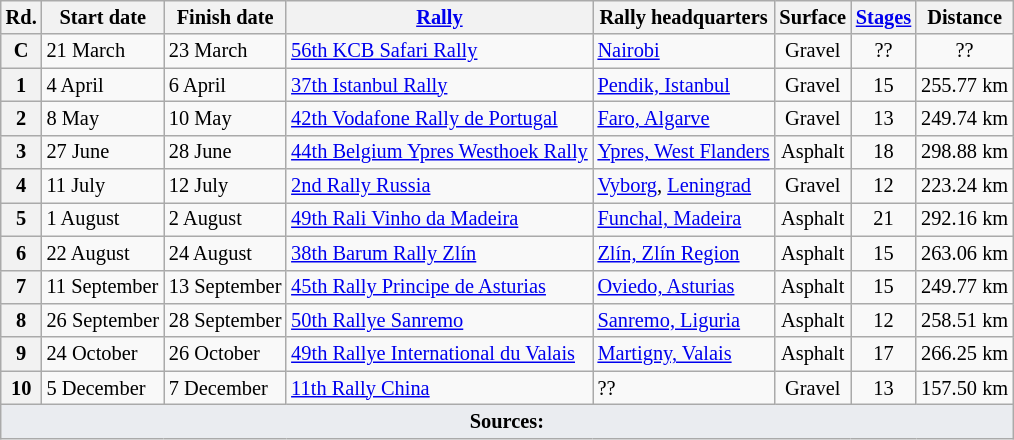<table class="wikitable" style="font-size: 85%;">
<tr>
<th>Rd.</th>
<th>Start date</th>
<th>Finish date</th>
<th><a href='#'>Rally</a></th>
<th>Rally headquarters</th>
<th>Surface</th>
<th><a href='#'>Stages</a></th>
<th>Distance</th>
</tr>
<tr>
<th>C</th>
<td>21 March</td>
<td>23 March</td>
<td> <a href='#'>56th KCB Safari Rally</a></td>
<td><a href='#'>Nairobi</a></td>
<td align=center>Gravel</td>
<td align=center>??</td>
<td align=center>??</td>
</tr>
<tr>
<th>1</th>
<td>4 April</td>
<td>6 April</td>
<td> <a href='#'>37th Istanbul Rally</a></td>
<td><a href='#'>Pendik, Istanbul</a></td>
<td align=center>Gravel</td>
<td align=center>15</td>
<td align=center>255.77 km</td>
</tr>
<tr>
<th>2</th>
<td>8 May</td>
<td>10 May</td>
<td> <a href='#'>42th Vodafone Rally de Portugal</a></td>
<td><a href='#'>Faro, Algarve</a></td>
<td align=center>Gravel</td>
<td align=center>13</td>
<td align=center>249.74 km</td>
</tr>
<tr>
<th>3</th>
<td>27 June</td>
<td>28 June</td>
<td> <a href='#'>44th Belgium Ypres Westhoek Rally</a></td>
<td><a href='#'>Ypres, West Flanders</a></td>
<td align="center">Asphalt</td>
<td align="center">18</td>
<td align="center">298.88 km</td>
</tr>
<tr>
<th>4</th>
<td>11 July</td>
<td>12 July</td>
<td> <a href='#'>2nd Rally Russia</a></td>
<td><a href='#'>Vyborg</a>, <a href='#'>Leningrad</a></td>
<td align="center">Gravel</td>
<td align="center">12</td>
<td align="center">223.24 km</td>
</tr>
<tr>
<th>5</th>
<td>1 August</td>
<td>2 August</td>
<td> <a href='#'>49th Rali Vinho da Madeira</a></td>
<td><a href='#'>Funchal, Madeira</a></td>
<td align="center">Asphalt</td>
<td align="center">21</td>
<td align="center">292.16 km</td>
</tr>
<tr>
<th>6</th>
<td>22 August</td>
<td>24 August</td>
<td> <a href='#'>38th Barum Rally Zlín</a></td>
<td><a href='#'>Zlín, Zlín Region</a></td>
<td align="center">Asphalt</td>
<td align="center">15</td>
<td align="center">263.06 km</td>
</tr>
<tr>
<th>7</th>
<td>11 September</td>
<td>13 September</td>
<td> <a href='#'>45th Rally Principe de Asturias</a></td>
<td><a href='#'>Oviedo, Asturias</a></td>
<td align="center">Asphalt</td>
<td align="center">15</td>
<td align="center">249.77 km</td>
</tr>
<tr>
<th>8</th>
<td>26 September</td>
<td>28 September</td>
<td> <a href='#'>50th Rallye Sanremo</a></td>
<td><a href='#'>Sanremo, Liguria</a></td>
<td align="center">Asphalt</td>
<td align="center">12</td>
<td align="center">258.51 km</td>
</tr>
<tr>
<th>9</th>
<td>24 October</td>
<td>26 October</td>
<td> <a href='#'>49th Rallye International du Valais</a></td>
<td><a href='#'>Martigny, Valais</a></td>
<td align="center">Asphalt</td>
<td align="center">17</td>
<td align="center">266.25 km</td>
</tr>
<tr>
<th>10</th>
<td>5 December</td>
<td>7 December</td>
<td> <a href='#'>11th Rally China</a></td>
<td>??</td>
<td align="center">Gravel</td>
<td align="center">13</td>
<td align="center">157.50 km</td>
</tr>
<tr>
<td colspan="8" style="background-color:#EAECF0;text-align:center"><strong>Sources:</strong></td>
</tr>
</table>
